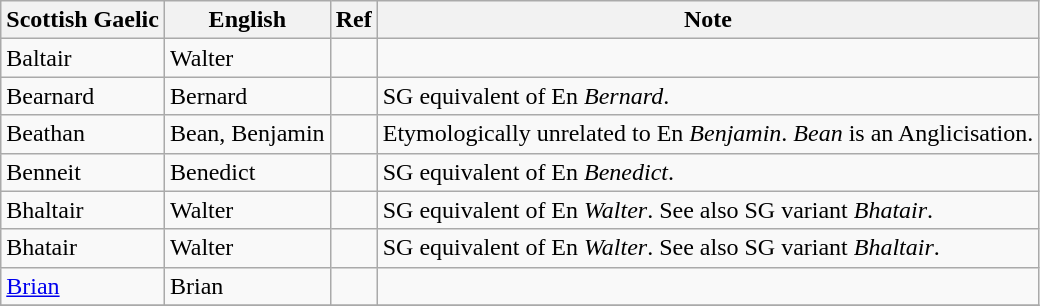<table class="wikitable sortable">
<tr>
<th><strong>Scottish Gaelic</strong></th>
<th><strong>English</strong></th>
<th>Ref</th>
<th>Note</th>
</tr>
<tr>
<td>Baltair</td>
<td>Walter</td>
<td></td>
<td></td>
</tr>
<tr>
<td>Bearnard</td>
<td>Bernard</td>
<td></td>
<td>SG equivalent of En <em>Bernard</em>.</td>
</tr>
<tr>
<td>Beathan</td>
<td>Bean, Benjamin</td>
<td></td>
<td>Etymologically unrelated to En <em>Benjamin</em>. <em>Bean</em> is an Anglicisation.</td>
</tr>
<tr>
<td>Benneit</td>
<td>Benedict</td>
<td></td>
<td>SG equivalent of En <em>Benedict</em>.</td>
</tr>
<tr>
<td>Bhaltair</td>
<td>Walter</td>
<td></td>
<td>SG equivalent of En <em>Walter</em>. See also SG variant <em>Bhatair</em>.</td>
</tr>
<tr>
<td>Bhatair</td>
<td>Walter</td>
<td></td>
<td>SG equivalent of En <em>Walter</em>. See also SG variant <em>Bhaltair</em>.</td>
</tr>
<tr>
<td><a href='#'>Brian</a></td>
<td>Brian</td>
<td></td>
<td></td>
</tr>
<tr>
</tr>
</table>
